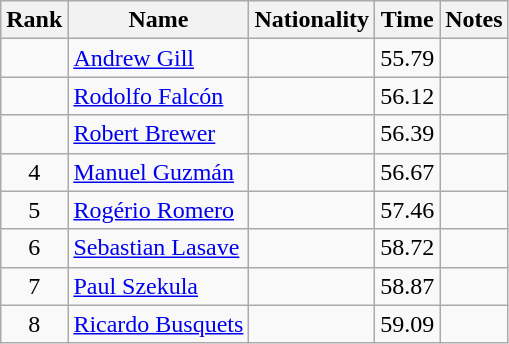<table class="wikitable sortable" style="text-align:center">
<tr>
<th>Rank</th>
<th>Name</th>
<th>Nationality</th>
<th>Time</th>
<th>Notes</th>
</tr>
<tr>
<td></td>
<td align=left><a href='#'>Andrew Gill</a></td>
<td align=left></td>
<td>55.79</td>
<td></td>
</tr>
<tr>
<td></td>
<td align=left><a href='#'>Rodolfo Falcón</a></td>
<td align=left></td>
<td>56.12</td>
<td></td>
</tr>
<tr>
<td></td>
<td align=left><a href='#'>Robert Brewer</a></td>
<td align=left></td>
<td>56.39</td>
<td></td>
</tr>
<tr>
<td>4</td>
<td align=left><a href='#'>Manuel Guzmán</a></td>
<td align=left></td>
<td>56.67</td>
<td></td>
</tr>
<tr>
<td>5</td>
<td align=left><a href='#'>Rogério Romero</a></td>
<td align=left></td>
<td>57.46</td>
<td></td>
</tr>
<tr>
<td>6</td>
<td align=left><a href='#'>Sebastian Lasave</a></td>
<td align=left></td>
<td>58.72</td>
<td></td>
</tr>
<tr>
<td>7</td>
<td align=left><a href='#'>Paul Szekula</a></td>
<td align=left></td>
<td>58.87</td>
<td></td>
</tr>
<tr>
<td>8</td>
<td align=left><a href='#'>Ricardo Busquets</a></td>
<td align=left></td>
<td>59.09</td>
<td></td>
</tr>
</table>
